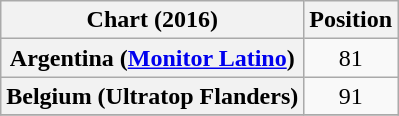<table class="wikitable plainrowheaders" style="text-align:center">
<tr>
<th scope="col">Chart (2016)</th>
<th scope="col">Position</th>
</tr>
<tr>
<th scope="row">Argentina (<a href='#'>Monitor Latino</a>)</th>
<td>81</td>
</tr>
<tr>
<th scope="row">Belgium (Ultratop Flanders)</th>
<td>91</td>
</tr>
<tr>
</tr>
</table>
